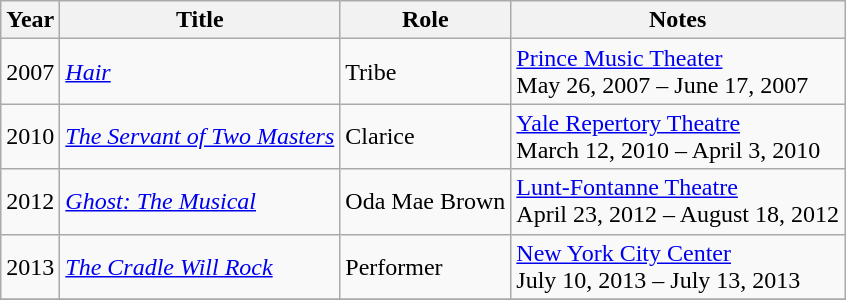<table class="wikitable sortable">
<tr>
<th scope="col">Year</th>
<th scope="col">Title</th>
<th scope="col">Role</th>
<th scope="col" class="unsortable">Notes</th>
</tr>
<tr>
<td>2007</td>
<td><em><a href='#'>Hair</a></em></td>
<td>Tribe</td>
<td><a href='#'>Prince Music Theater</a><br>May 26, 2007 – June 17, 2007</td>
</tr>
<tr>
<td>2010</td>
<td><em><a href='#'>The Servant of Two Masters</a></em></td>
<td>Clarice</td>
<td><a href='#'>Yale Repertory Theatre</a><br>March 12, 2010 – April 3, 2010</td>
</tr>
<tr>
<td>2012</td>
<td><em><a href='#'>Ghost: The Musical</a></em></td>
<td>Oda Mae Brown</td>
<td><a href='#'>Lunt-Fontanne Theatre</a><br>April 23, 2012 – August 18, 2012</td>
</tr>
<tr>
<td>2013</td>
<td><em><a href='#'>The Cradle Will Rock</a></em></td>
<td>Performer</td>
<td><a href='#'>New York City Center</a><br>July 10, 2013 – July 13, 2013</td>
</tr>
<tr>
</tr>
</table>
